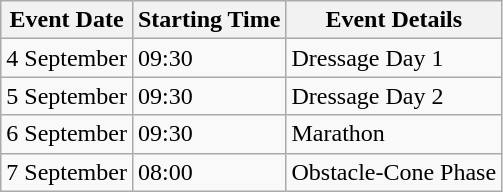<table class="wikitable">
<tr>
<th>Event Date</th>
<th>Starting Time</th>
<th>Event Details</th>
</tr>
<tr>
<td>4 September</td>
<td>09:30</td>
<td>Dressage Day 1</td>
</tr>
<tr>
<td>5 September</td>
<td>09:30</td>
<td>Dressage Day 2</td>
</tr>
<tr>
<td>6 September</td>
<td>09:30</td>
<td>Marathon</td>
</tr>
<tr>
<td>7 September</td>
<td>08:00</td>
<td>Obstacle-Cone Phase</td>
</tr>
</table>
